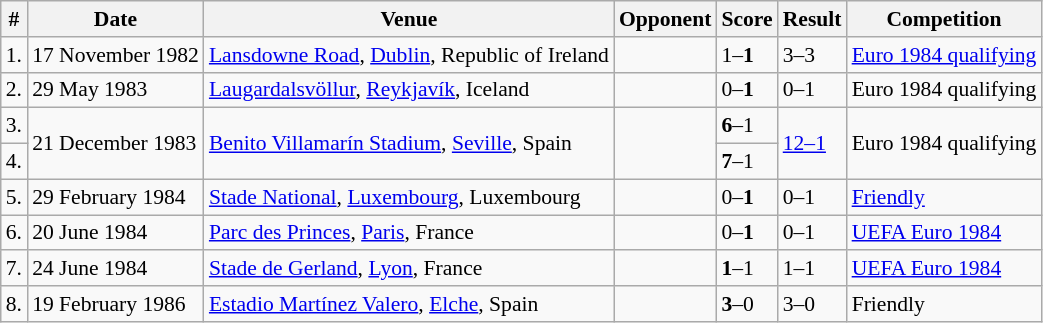<table class="wikitable" style="font-size:90%">
<tr>
<th>#</th>
<th>Date</th>
<th>Venue</th>
<th>Opponent</th>
<th>Score</th>
<th>Result</th>
<th>Competition</th>
</tr>
<tr>
<td>1.</td>
<td>17 November 1982</td>
<td><a href='#'>Lansdowne Road</a>, <a href='#'>Dublin</a>, Republic of Ireland</td>
<td></td>
<td>1–<strong>1</strong></td>
<td>3–3</td>
<td><a href='#'>Euro 1984 qualifying</a></td>
</tr>
<tr>
<td>2.</td>
<td>29 May 1983</td>
<td><a href='#'>Laugardalsvöllur</a>, <a href='#'>Reykjavík</a>, Iceland</td>
<td></td>
<td>0–<strong>1</strong></td>
<td>0–1</td>
<td>Euro 1984 qualifying</td>
</tr>
<tr>
<td>3.</td>
<td rowspan="2">21 December 1983</td>
<td rowspan="2"><a href='#'>Benito Villamarín Stadium</a>, <a href='#'>Seville</a>, Spain</td>
<td rowspan="2"></td>
<td><strong>6</strong>–1</td>
<td rowspan="2"><a href='#'>12–1</a></td>
<td rowspan="2">Euro 1984 qualifying</td>
</tr>
<tr>
<td>4.</td>
<td><strong>7</strong>–1</td>
</tr>
<tr>
<td>5.</td>
<td>29 February 1984</td>
<td><a href='#'>Stade National</a>, <a href='#'>Luxembourg</a>, Luxembourg</td>
<td></td>
<td>0–<strong>1</strong></td>
<td>0–1</td>
<td><a href='#'>Friendly</a></td>
</tr>
<tr>
<td>6.</td>
<td>20 June 1984</td>
<td><a href='#'>Parc des Princes</a>, <a href='#'>Paris</a>, France</td>
<td></td>
<td>0–<strong>1</strong></td>
<td>0–1</td>
<td><a href='#'>UEFA Euro 1984</a></td>
</tr>
<tr>
<td>7.</td>
<td>24 June 1984</td>
<td><a href='#'>Stade de Gerland</a>, <a href='#'>Lyon</a>, France</td>
<td></td>
<td><strong>1</strong>–1</td>
<td>1–1</td>
<td><a href='#'>UEFA Euro 1984</a></td>
</tr>
<tr>
<td>8.</td>
<td>19 February 1986</td>
<td><a href='#'>Estadio Martínez Valero</a>, <a href='#'>Elche</a>, Spain</td>
<td></td>
<td><strong>3</strong>–0</td>
<td>3–0</td>
<td>Friendly</td>
</tr>
</table>
